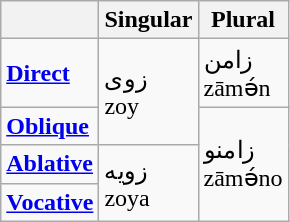<table class="wikitable">
<tr>
<th></th>
<th>Singular</th>
<th>Plural</th>
</tr>
<tr>
<td><strong><a href='#'>Direct</a></strong></td>
<td rowspan="2">زوی<br>zoy</td>
<td>زامن<br>zāmə́n</td>
</tr>
<tr>
<td><strong><a href='#'>Oblique</a></strong></td>
<td rowspan="3">زامنو<br>zāmə́no</td>
</tr>
<tr>
<td><strong><a href='#'>Ablative</a></strong></td>
<td rowspan="2">زویه<br>zoya</td>
</tr>
<tr>
<td><strong><a href='#'>Vocative</a></strong></td>
</tr>
</table>
